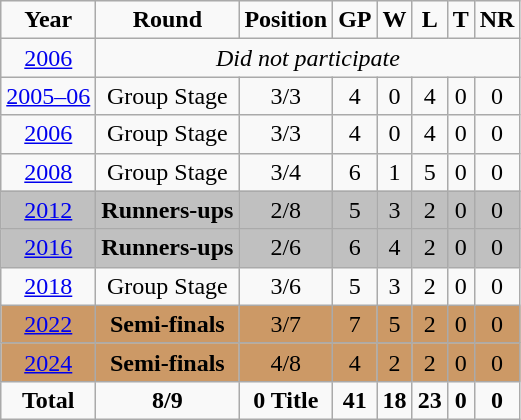<table class="wikitable" style="text-align: center; width=900px;">
<tr>
<td><strong>Year</strong></td>
<td><strong>Round</strong></td>
<td><strong>Position</strong></td>
<td><strong>GP</strong></td>
<td><strong>W</strong></td>
<td><strong>L</strong></td>
<td><strong>T</strong></td>
<td><strong>NR</strong></td>
</tr>
<tr>
<td><a href='#'>2006</a></td>
<td colspan=8><em>Did not participate</em></td>
</tr>
<tr>
<td><a href='#'>2005–06</a></td>
<td>Group Stage</td>
<td>3/3</td>
<td>4</td>
<td>0</td>
<td>4</td>
<td>0</td>
<td>0</td>
</tr>
<tr>
<td><a href='#'>2006</a></td>
<td>Group Stage</td>
<td>3/3</td>
<td>4</td>
<td>0</td>
<td>4</td>
<td>0</td>
<td>0</td>
</tr>
<tr>
<td> <a href='#'>2008</a></td>
<td>Group Stage</td>
<td>3/4</td>
<td>6</td>
<td>1</td>
<td>5</td>
<td>0</td>
<td>0</td>
</tr>
<tr style="background:silver;">
<td> <a href='#'>2012</a></td>
<td><strong>Runners-ups</strong></td>
<td>2/8</td>
<td>5</td>
<td>3</td>
<td>2</td>
<td>0</td>
<td>0</td>
</tr>
<tr style="background:silver;">
<td> <a href='#'>2016</a></td>
<td><strong>Runners-ups</strong></td>
<td>2/6</td>
<td>6</td>
<td>4</td>
<td>2</td>
<td>0</td>
<td>0</td>
</tr>
<tr>
<td> <a href='#'>2018</a></td>
<td>Group Stage</td>
<td>3/6</td>
<td>5</td>
<td>3</td>
<td>2</td>
<td>0</td>
<td>0</td>
</tr>
<tr bgcolor="#cc9966">
<td> <a href='#'>2022</a></td>
<td><strong>Semi-finals</strong></td>
<td>3/7</td>
<td>7</td>
<td>5</td>
<td>2</td>
<td>0</td>
<td>0</td>
</tr>
<tr bgcolor="#cc9966">
<td> <a href='#'>2024</a></td>
<td><strong>Semi-finals</strong></td>
<td>4/8</td>
<td>4</td>
<td>2</td>
<td>2</td>
<td>0</td>
<td>0</td>
</tr>
<tr>
<td><strong>Total</strong></td>
<td><strong>8/9</strong></td>
<td><strong>0 Title</strong></td>
<td><strong>41</strong></td>
<td><strong>18</strong></td>
<td><strong>23</strong></td>
<td><strong>0</strong></td>
<td><strong>0</strong></td>
</tr>
</table>
